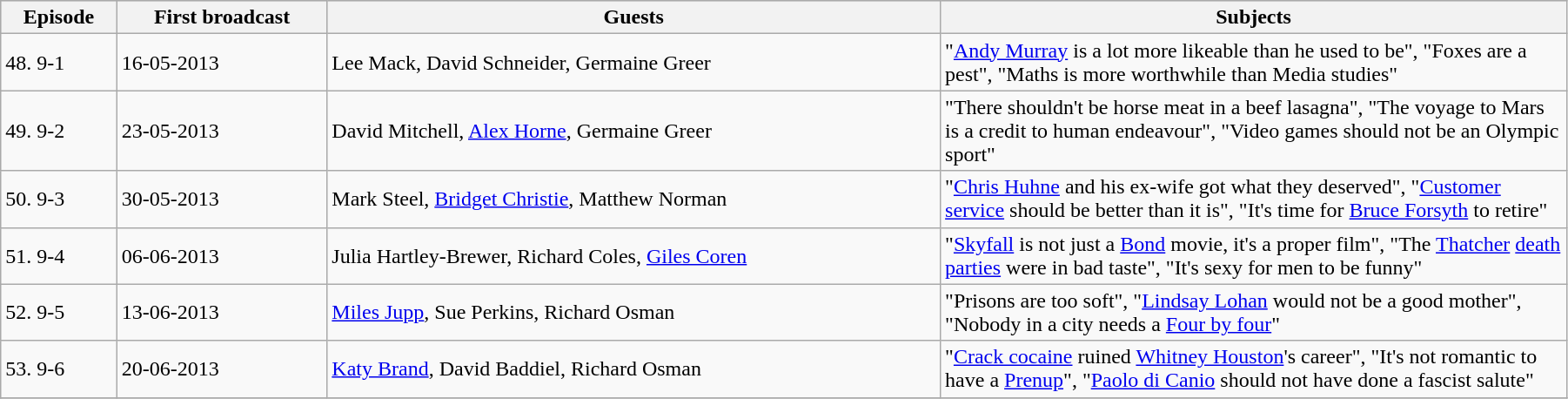<table class="wikitable" style="width:95%;">
<tr bgcolor="#cccccc">
<th>Episode</th>
<th>First broadcast</th>
<th>Guests</th>
<th style="width:40%;">Subjects</th>
</tr>
<tr>
<td>48. 9-1</td>
<td>16-05-2013</td>
<td>Lee Mack, David Schneider, Germaine Greer</td>
<td>"<a href='#'>Andy Murray</a> is a lot more likeable than he used to be", "Foxes are a pest", "Maths is more worthwhile than Media studies"</td>
</tr>
<tr>
<td>49. 9-2</td>
<td>23-05-2013</td>
<td>David Mitchell, <a href='#'>Alex Horne</a>, Germaine Greer</td>
<td>"There shouldn't be horse meat in a beef lasagna", "The voyage to Mars is a credit to human endeavour", "Video games should not be an Olympic sport"</td>
</tr>
<tr>
<td>50. 9-3</td>
<td>30-05-2013</td>
<td>Mark Steel, <a href='#'>Bridget Christie</a>, Matthew Norman</td>
<td>"<a href='#'>Chris Huhne</a> and his ex-wife got what they deserved", "<a href='#'>Customer service</a> should be better than it is", "It's time for <a href='#'>Bruce Forsyth</a> to retire"</td>
</tr>
<tr>
<td>51. 9-4</td>
<td>06-06-2013</td>
<td>Julia Hartley-Brewer, Richard Coles, <a href='#'>Giles Coren</a></td>
<td>"<a href='#'>Skyfall</a> is not just a <a href='#'>Bond</a> movie, it's a proper film", "The <a href='#'>Thatcher</a> <a href='#'>death parties</a> were in bad taste", "It's sexy for men to be funny"</td>
</tr>
<tr>
<td>52. 9-5</td>
<td>13-06-2013</td>
<td><a href='#'>Miles Jupp</a>, Sue Perkins, Richard Osman</td>
<td>"Prisons are too soft", "<a href='#'>Lindsay Lohan</a> would not be a good mother", "Nobody in a city needs a <a href='#'>Four by four</a>"</td>
</tr>
<tr>
<td>53. 9-6</td>
<td>20-06-2013</td>
<td><a href='#'>Katy Brand</a>, David Baddiel, Richard Osman</td>
<td>"<a href='#'>Crack cocaine</a> ruined <a href='#'>Whitney Houston</a>'s career", "It's not romantic to have a <a href='#'>Prenup</a>", "<a href='#'>Paolo di Canio</a> should not have done a fascist salute"</td>
</tr>
<tr>
</tr>
</table>
